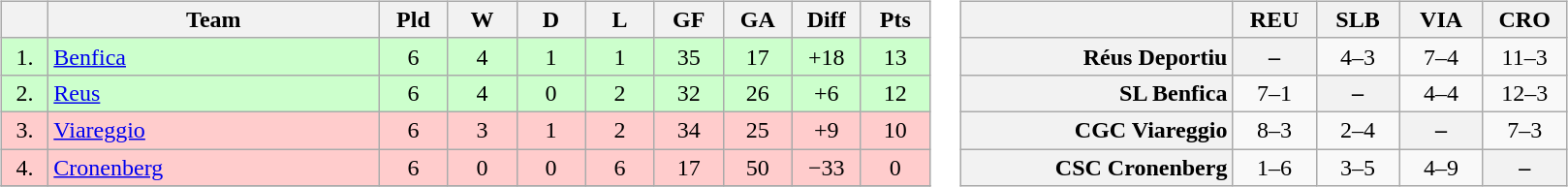<table>
<tr>
<td><br><table class="wikitable" style="text-align:center">
<tr>
<th width=25></th>
<th width=220>Team</th>
<th width=40>Pld</th>
<th width=40>W</th>
<th width=40>D</th>
<th width=40>L</th>
<th width=40>GF</th>
<th width=40>GA</th>
<th width=40>Diff</th>
<th width=40>Pts</th>
</tr>
<tr style="background:#ccffcc;">
<td>1.</td>
<td align=left> <a href='#'>Benfica</a></td>
<td>6</td>
<td>4</td>
<td>1</td>
<td>1</td>
<td>35</td>
<td>17</td>
<td>+18</td>
<td>13</td>
</tr>
<tr style="background:#ccffcc;">
<td>2.</td>
<td align=left> <a href='#'>Reus</a></td>
<td>6</td>
<td>4</td>
<td>0</td>
<td>2</td>
<td>32</td>
<td>26</td>
<td>+6</td>
<td>12</td>
</tr>
<tr style="background:#ffcccc;">
<td>3.</td>
<td align=left> <a href='#'>Viareggio</a></td>
<td>6</td>
<td>3</td>
<td>1</td>
<td>2</td>
<td>34</td>
<td>25</td>
<td>+9</td>
<td>10</td>
</tr>
<tr style="background:#ffcccc;">
<td>4.</td>
<td align=left> <a href='#'>Cronenberg</a></td>
<td>6</td>
<td>0</td>
<td>0</td>
<td>6</td>
<td>17</td>
<td>50</td>
<td>−33</td>
<td>0</td>
</tr>
<tr>
</tr>
</table>
</td>
<td><br><table class="wikitable" style="text-align:center">
<tr>
<th width="180"> </th>
<th width="50">REU</th>
<th width="50">SLB</th>
<th width="50">VIA</th>
<th width="50">CRO</th>
</tr>
<tr>
<th style="text-align:right;">Réus Deportiu</th>
<th>–</th>
<td>4–3</td>
<td>7–4</td>
<td>11–3</td>
</tr>
<tr>
<th style="text-align:right;">SL Benfica</th>
<td>7–1</td>
<th>–</th>
<td>4–4</td>
<td>12–3</td>
</tr>
<tr>
<th style="text-align:right;">CGC Viareggio</th>
<td>8–3</td>
<td>2–4</td>
<th>–</th>
<td>7–3</td>
</tr>
<tr>
<th style="text-align:right;">CSC Cronenberg</th>
<td>1–6</td>
<td>3–5</td>
<td>4–9</td>
<th>–</th>
</tr>
</table>
</td>
</tr>
</table>
